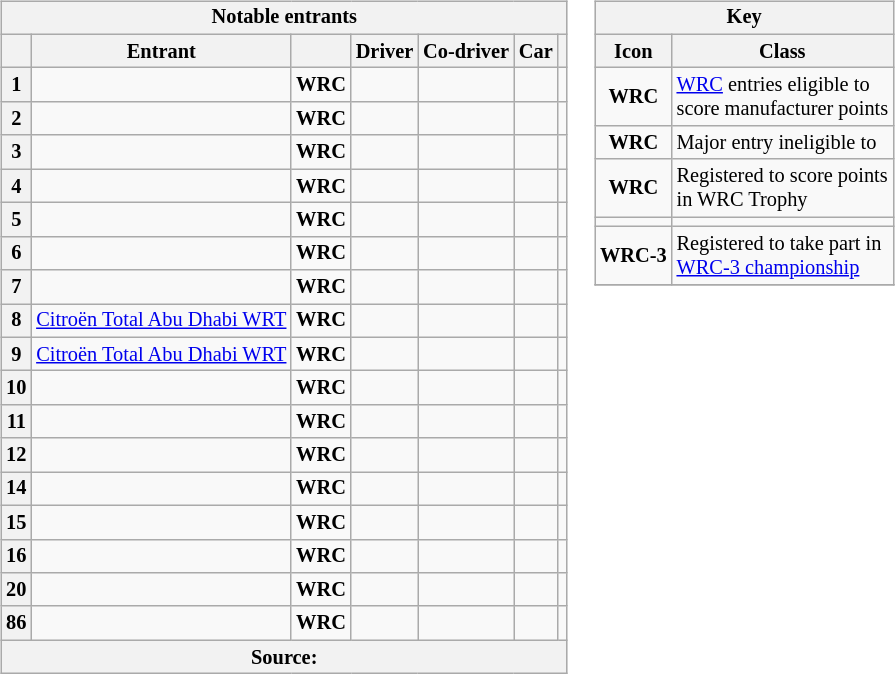<table>
<tr>
<td><br><table class="wikitable plainrowheaders sortable" style="font-size: 85%">
<tr>
<th scope=row colspan="7" style="text-align: center;"><strong>Notable entrants</strong></th>
</tr>
<tr>
<th scope=col></th>
<th scope=col>Entrant</th>
<th scope=col></th>
<th scope=col>Driver</th>
<th scope=col>Co-driver</th>
<th scope=col>Car</th>
<th scope=col></th>
</tr>
<tr>
<th scope=row style="text-align: center;">1</th>
<td></td>
<td align="center"><strong><span>WRC</span></strong></td>
<td></td>
<td></td>
<td></td>
<td align="center"></td>
</tr>
<tr>
<th scope=row style="text-align: center;">2</th>
<td></td>
<td align="center"><strong><span>WRC</span></strong></td>
<td></td>
<td></td>
<td></td>
<td align="center"></td>
</tr>
<tr>
<th scope=row style="text-align: center;">3</th>
<td></td>
<td align="center"><strong><span>WRC</span></strong></td>
<td></td>
<td></td>
<td></td>
<td align="center"></td>
</tr>
<tr>
<th scope=row style="text-align: center;">4</th>
<td></td>
<td align="center"><strong><span>WRC</span></strong></td>
<td></td>
<td></td>
<td></td>
<td align="center"></td>
</tr>
<tr>
<th scope=row style="text-align: center;">5</th>
<td></td>
<td align="center"><strong><span>WRC</span></strong></td>
<td></td>
<td></td>
<td></td>
<td align="center"></td>
</tr>
<tr>
<th scope=row style="text-align: center;">6</th>
<td></td>
<td align="center"><strong><span>WRC</span></strong></td>
<td></td>
<td></td>
<td></td>
<td align="center"></td>
</tr>
<tr>
<th scope=row style="text-align: center;">7</th>
<td></td>
<td align="center"><strong><span>WRC</span></strong></td>
<td></td>
<td></td>
<td></td>
<td align="center"></td>
</tr>
<tr>
<th scope=row style="text-align: center;">8</th>
<td> <a href='#'>Citroën Total Abu Dhabi WRT</a></td>
<td align="center"><strong><span>WRC</span></strong></td>
<td></td>
<td></td>
<td></td>
<td align="center"></td>
</tr>
<tr>
<th scope=row style="text-align: center;">9</th>
<td> <a href='#'>Citroën Total Abu Dhabi WRT</a></td>
<td align="center"><strong><span>WRC</span></strong></td>
<td></td>
<td></td>
<td></td>
<td align="center"></td>
</tr>
<tr>
<th scope=row style="text-align: center;">10</th>
<td></td>
<td align="center"><strong><span>WRC</span></strong></td>
<td></td>
<td></td>
<td></td>
<td align="center"></td>
</tr>
<tr>
<th scope=row style="text-align: center;">11</th>
<td></td>
<td align="center"><strong><span>WRC</span></strong></td>
<td></td>
<td></td>
<td></td>
<td align="center"></td>
</tr>
<tr>
<th scope=row style="text-align: center;">12</th>
<td></td>
<td align="center"><strong><span>WRC</span></strong></td>
<td></td>
<td></td>
<td></td>
<td align="center"></td>
</tr>
<tr>
<th scope=row style="text-align: center;">14</th>
<td></td>
<td align="center"><strong><span>WRC</span></strong></td>
<td></td>
<td></td>
<td></td>
<td align="center"></td>
</tr>
<tr>
<th scope=row style="text-align: center;">15</th>
<td></td>
<td align="center"><strong><span>WRC</span></strong></td>
<td></td>
<td></td>
<td></td>
<td align="center"></td>
</tr>
<tr>
<th scope=row style="text-align: center;">16</th>
<td></td>
<td align="center"><strong><span>WRC</span></strong></td>
<td></td>
<td></td>
<td></td>
<td align="center"></td>
</tr>
<tr>
<th scope=row style="text-align: center;">20</th>
<td></td>
<td align="center"><strong><span>WRC</span></strong></td>
<td></td>
<td></td>
<td></td>
<td align="center"></td>
</tr>
<tr>
<th scope=row style="text-align: center;">86</th>
<td></td>
<td align="center"><strong><span>WRC</span></strong></td>
<td></td>
<td></td>
<td></td>
<td align="center"></td>
</tr>
<tr>
<th colspan="7">Source:</th>
</tr>
</table>
</td>
<td valign="top"><br><table align="right" class="wikitable" style="font-size: 85%;">
<tr>
<th colspan="2">Key</th>
</tr>
<tr>
<th>Icon</th>
<th>Class</th>
</tr>
<tr>
<td align="center"><strong><span>WRC</span></strong></td>
<td><a href='#'>WRC</a> entries eligible to<br>score manufacturer points</td>
</tr>
<tr>
<td align="center"><strong><span>WRC</span></strong></td>
<td>Major entry ineligible to<br></td>
</tr>
<tr>
<td align="center"><strong><span>WRC</span></strong></td>
<td>Registered to score points<br> in WRC Trophy</td>
</tr>
<tr>
<td align="center"><strong><span></span></strong></td>
<td></td>
</tr>
<tr>
<td align="center"><strong><span>WRC-3</span></strong></td>
<td>Registered to take part in<br><a href='#'>WRC-3 championship</a></td>
</tr>
<tr>
</tr>
</table>
</td>
</tr>
</table>
